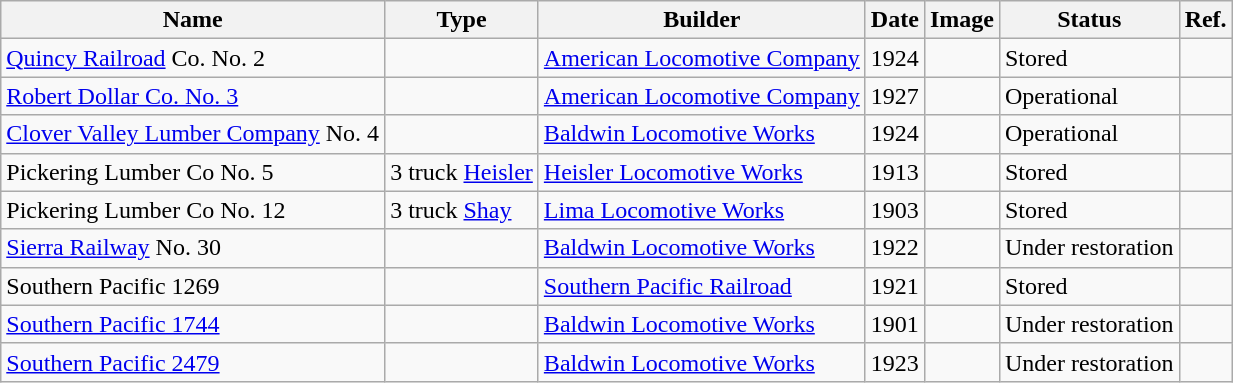<table class="wikitable">
<tr>
<th>Name</th>
<th>Type</th>
<th>Builder</th>
<th>Date</th>
<th>Image</th>
<th>Status</th>
<th>Ref.</th>
</tr>
<tr>
<td><a href='#'>Quincy Railroad</a> Co. No. 2</td>
<td></td>
<td><a href='#'>American Locomotive Company</a></td>
<td>1924</td>
<td></td>
<td>Stored</td>
<td></td>
</tr>
<tr>
<td><a href='#'>Robert Dollar Co. No. 3</a></td>
<td></td>
<td><a href='#'>American Locomotive Company</a></td>
<td>1927</td>
<td></td>
<td>Operational</td>
<td></td>
</tr>
<tr>
<td><a href='#'>Clover Valley Lumber Company</a> No. 4</td>
<td></td>
<td><a href='#'>Baldwin Locomotive Works</a></td>
<td>1924</td>
<td></td>
<td>Operational</td>
<td></td>
</tr>
<tr>
<td>Pickering Lumber Co No. 5</td>
<td>3 truck <a href='#'>Heisler</a></td>
<td><a href='#'>Heisler Locomotive Works</a></td>
<td>1913</td>
<td></td>
<td>Stored</td>
<td></td>
</tr>
<tr>
<td>Pickering Lumber Co No. 12</td>
<td>3 truck <a href='#'>Shay</a></td>
<td><a href='#'>Lima Locomotive Works</a></td>
<td>1903</td>
<td></td>
<td>Stored</td>
<td></td>
</tr>
<tr>
<td><a href='#'>Sierra Railway</a> No. 30</td>
<td></td>
<td><a href='#'>Baldwin Locomotive Works</a></td>
<td>1922</td>
<td></td>
<td>Under restoration</td>
<td></td>
</tr>
<tr>
<td>Southern Pacific 1269</td>
<td></td>
<td><a href='#'>Southern Pacific Railroad</a></td>
<td>1921</td>
<td></td>
<td>Stored</td>
<td></td>
</tr>
<tr>
<td><a href='#'>Southern Pacific 1744</a></td>
<td></td>
<td><a href='#'>Baldwin Locomotive Works</a></td>
<td>1901</td>
<td></td>
<td>Under restoration</td>
<td></td>
</tr>
<tr>
<td><a href='#'>Southern Pacific 2479</a></td>
<td></td>
<td><a href='#'>Baldwin Locomotive Works</a></td>
<td>1923</td>
<td></td>
<td>Under restoration</td>
<td></td>
</tr>
</table>
